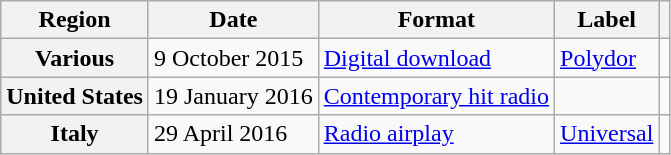<table class="wikitable plainrowheaders">
<tr>
<th scope="col">Region</th>
<th scope="col">Date</th>
<th scope="col">Format</th>
<th scope="col">Label</th>
<th scope="col"></th>
</tr>
<tr>
<th scope="row">Various</th>
<td>9 October 2015</td>
<td><a href='#'>Digital download</a></td>
<td><a href='#'>Polydor</a></td>
<td align="center"></td>
</tr>
<tr>
<th scope="row">United States</th>
<td>19 January 2016</td>
<td><a href='#'>Contemporary hit radio</a></td>
<td></td>
<td align="center"></td>
</tr>
<tr>
<th scope="row">Italy</th>
<td>29 April 2016</td>
<td><a href='#'>Radio airplay</a></td>
<td><a href='#'>Universal</a></td>
<td align="center"></td>
</tr>
</table>
